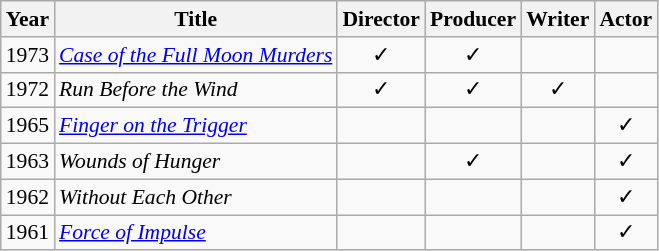<table class="wikitable sortable" style="font-size: 90%; background: #F9F9F9;">
<tr>
<th>Year</th>
<th>Title</th>
<th>Director</th>
<th>Producer</th>
<th>Writer</th>
<th>Actor</th>
</tr>
<tr>
<td>1973</td>
<td><em><a href='#'>Case of the Full Moon Murders</a></em></td>
<td align="center">✓</td>
<td align="center">✓</td>
<td></td>
<td></td>
</tr>
<tr>
<td>1972</td>
<td><em>Run Before the Wind</em></td>
<td align="center">✓</td>
<td align="center">✓</td>
<td align="center">✓</td>
<td></td>
</tr>
<tr>
<td>1965</td>
<td><em><a href='#'>Finger on the Trigger</a></em></td>
<td></td>
<td></td>
<td></td>
<td align="center">✓</td>
</tr>
<tr>
<td>1963</td>
<td><em>Wounds of Hunger</em></td>
<td></td>
<td align="center">✓</td>
<td></td>
<td align="center">✓</td>
</tr>
<tr>
<td>1962</td>
<td><em>Without Each Other</em></td>
<td></td>
<td></td>
<td></td>
<td align="center">✓</td>
</tr>
<tr>
<td>1961</td>
<td><em><a href='#'>Force of Impulse</a></em></td>
<td></td>
<td></td>
<td></td>
<td align="center">✓</td>
</tr>
</table>
